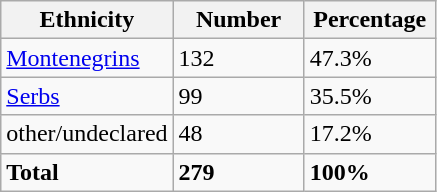<table class="wikitable">
<tr>
<th width="100px">Ethnicity</th>
<th width="80px">Number</th>
<th width="80px">Percentage</th>
</tr>
<tr>
<td><a href='#'>Montenegrins</a></td>
<td>132</td>
<td>47.3%</td>
</tr>
<tr>
<td><a href='#'>Serbs</a></td>
<td>99</td>
<td>35.5%</td>
</tr>
<tr>
<td>other/undeclared</td>
<td>48</td>
<td>17.2%</td>
</tr>
<tr>
<td><strong>Total</strong></td>
<td><strong>279</strong></td>
<td><strong>100%</strong></td>
</tr>
</table>
